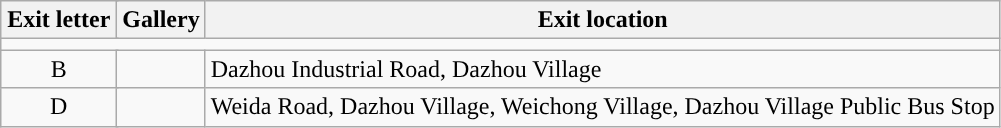<table class="wikitable">
<tr>
<th colspan="2" style="width:70px">Exit letter</th>
<th>Gallery</th>
<th>Exit location</th>
</tr>
<tr style="background:#">
<td colspan="4"></td>
</tr>
<tr>
<td colspan="2" align="center">B</td>
<td></td>
<td>Dazhou Industrial Road, Dazhou Village</td>
</tr>
<tr>
<td colspan="2" align="center">D</td>
<td></td>
<td>Weida Road, Dazhou Village, Weichong Village, Dazhou Village Public Bus Stop</td>
</tr>
</table>
